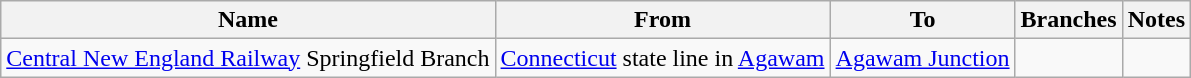<table class="wikitable">
<tr>
<th>Name</th>
<th>From</th>
<th>To</th>
<th>Branches</th>
<th>Notes</th>
</tr>
<tr>
<td><a href='#'>Central New England Railway</a> Springfield Branch</td>
<td><a href='#'>Connecticut</a> state line in <a href='#'>Agawam</a></td>
<td><a href='#'>Agawam Junction</a></td>
<td></td>
<td></td>
</tr>
</table>
